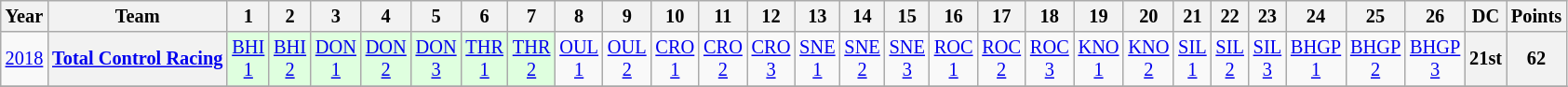<table class="wikitable" style="text-align:center; font-size:85%">
<tr>
<th>Year</th>
<th>Team</th>
<th>1</th>
<th>2</th>
<th>3</th>
<th>4</th>
<th>5</th>
<th>6</th>
<th>7</th>
<th>8</th>
<th>9</th>
<th>10</th>
<th>11</th>
<th>12</th>
<th>13</th>
<th>14</th>
<th>15</th>
<th>16</th>
<th>17</th>
<th>18</th>
<th>19</th>
<th>20</th>
<th>21</th>
<th>22</th>
<th>23</th>
<th>24</th>
<th>25</th>
<th>26</th>
<th>DC</th>
<th>Points</th>
</tr>
<tr>
<td><a href='#'>2018</a></td>
<th nowrap><a href='#'>Total Control Racing</a></th>
<td style="background:#dfffdf;"><a href='#'>BHI<br>1</a><br></td>
<td style="background:#dfffdf;"><a href='#'>BHI<br>2</a><br></td>
<td style="background:#dfffdf;"><a href='#'>DON<br>1</a><br></td>
<td style="background:#dfffdf;"><a href='#'>DON<br>2</a><br></td>
<td style="background:#dfffdf;"><a href='#'>DON<br>3</a><br></td>
<td style="background:#dfffdf;"><a href='#'>THR<br>1</a><br></td>
<td style="background:#dfffdf;"><a href='#'>THR<br>2</a><br></td>
<td><a href='#'>OUL<br>1</a></td>
<td><a href='#'>OUL<br>2</a></td>
<td><a href='#'>CRO<br>1</a></td>
<td><a href='#'>CRO<br>2</a></td>
<td><a href='#'>CRO<br>3</a></td>
<td><a href='#'>SNE<br>1</a></td>
<td><a href='#'>SNE<br>2</a></td>
<td><a href='#'>SNE<br>3</a></td>
<td><a href='#'>ROC<br>1</a></td>
<td><a href='#'>ROC<br>2</a></td>
<td><a href='#'>ROC<br>3</a></td>
<td><a href='#'>KNO<br>1</a></td>
<td><a href='#'>KNO<br>2</a></td>
<td><a href='#'>SIL<br>1</a></td>
<td><a href='#'>SIL<br>2</a></td>
<td><a href='#'>SIL<br>3</a></td>
<td><a href='#'>BHGP<br>1</a></td>
<td><a href='#'>BHGP<br>2</a></td>
<td><a href='#'>BHGP<br>3</a></td>
<th>21st</th>
<th>62</th>
</tr>
<tr>
</tr>
</table>
